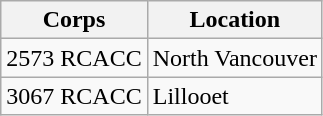<table class="wikitable">
<tr>
<th>Corps</th>
<th>Location</th>
</tr>
<tr>
<td>2573 RCACC</td>
<td>North Vancouver</td>
</tr>
<tr>
<td>3067 RCACC</td>
<td>Lillooet</td>
</tr>
</table>
